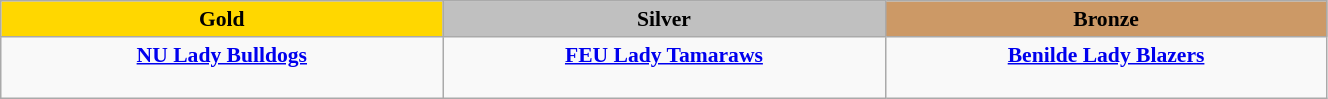<table class="wikitable" style="text-align:center; font-size:90%">
<tr>
<th style="width:20em; background:gold">Gold</th>
<th style="width:20em; background:silver">Silver</th>
<th style="width:20em; background:#cc9966">Bronze</th>
</tr>
<tr vaĺign="top">
<td><strong><a href='#'>NU Lady Bulldogs</a></strong><br><br></td>
<td><strong><a href='#'>FEU Lady Tamaraws</a></strong><br><br></td>
<td><strong><a href='#'>Benilde Lady Blazers</a></strong><br><br></td>
</tr>
</table>
